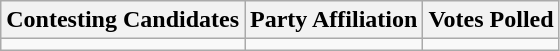<table class="wikitable sortable">
<tr>
<th>Contesting Candidates</th>
<th>Party Affiliation</th>
<th>Votes Polled</th>
</tr>
<tr>
<td></td>
<td></td>
<td></td>
</tr>
</table>
